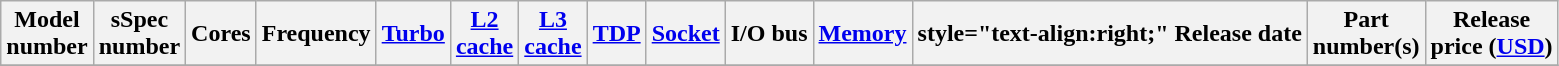<table class="wikitable">
<tr>
<th>Model<br>number</th>
<th>sSpec<br>number</th>
<th>Cores</th>
<th>Frequency</th>
<th><a href='#'>Turbo</a></th>
<th><a href='#'>L2<br>cache</a></th>
<th><a href='#'>L3<br>cache</a></th>
<th><a href='#'>TDP</a></th>
<th><a href='#'>Socket</a></th>
<th>I/O bus</th>
<th><a href='#'>Memory</a><br></th>
<th>style="text-align:right;"  Release date</th>
<th>Part<br>number(s)</th>
<th>Release<br>price (<a href='#'>USD</a>)<br></th>
</tr>
<tr>
</tr>
</table>
